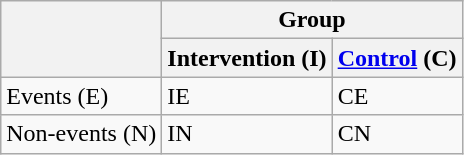<table class="wikitable">
<tr>
<th rowspan="2"> </th>
<th colspan="2">Group</th>
</tr>
<tr>
<th>Intervention (I)</th>
<th><a href='#'>Control</a> (C)</th>
</tr>
<tr>
<td>Events (E)</td>
<td>IE</td>
<td>CE</td>
</tr>
<tr>
<td>Non-events (N)</td>
<td>IN</td>
<td>CN</td>
</tr>
</table>
